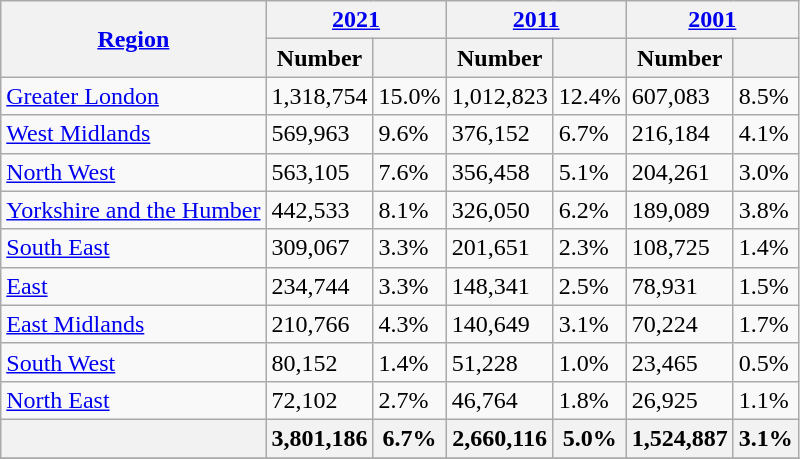<table class="wikitable sortable">
<tr>
<th rowspan="2"><a href='#'>Region</a></th>
<th colspan="2"><a href='#'>2021</a></th>
<th colspan="2"><a href='#'>2011</a></th>
<th colspan="2"><a href='#'>2001</a></th>
</tr>
<tr>
<th>Number</th>
<th></th>
<th>Number</th>
<th></th>
<th>Number</th>
<th></th>
</tr>
<tr>
<td><a href='#'>Greater London</a></td>
<td>1,318,754</td>
<td>15.0%</td>
<td>1,012,823</td>
<td>12.4%</td>
<td>607,083</td>
<td>8.5%</td>
</tr>
<tr>
<td><a href='#'>West Midlands</a></td>
<td>569,963</td>
<td>9.6%</td>
<td>376,152</td>
<td>6.7%</td>
<td>216,184</td>
<td>4.1%</td>
</tr>
<tr>
<td><a href='#'>North West</a></td>
<td>563,105</td>
<td>7.6%</td>
<td>356,458</td>
<td>5.1%</td>
<td>204,261</td>
<td>3.0%</td>
</tr>
<tr>
<td><a href='#'>Yorkshire and the Humber</a></td>
<td>442,533</td>
<td>8.1%</td>
<td>326,050</td>
<td>6.2%</td>
<td>189,089</td>
<td>3.8%</td>
</tr>
<tr>
<td><a href='#'>South East</a></td>
<td>309,067</td>
<td>3.3%</td>
<td>201,651</td>
<td>2.3%</td>
<td>108,725</td>
<td>1.4%</td>
</tr>
<tr>
<td><a href='#'>East</a></td>
<td>234,744</td>
<td>3.3%</td>
<td>148,341</td>
<td>2.5%</td>
<td>78,931</td>
<td>1.5%</td>
</tr>
<tr>
<td><a href='#'>East Midlands</a></td>
<td>210,766</td>
<td>4.3%</td>
<td>140,649</td>
<td>3.1%</td>
<td>70,224</td>
<td>1.7%</td>
</tr>
<tr>
<td><a href='#'>South West</a></td>
<td>80,152</td>
<td>1.4%</td>
<td>51,228</td>
<td>1.0%</td>
<td>23,465</td>
<td>0.5%</td>
</tr>
<tr>
<td><a href='#'>North East</a></td>
<td>72,102</td>
<td>2.7%</td>
<td>46,764</td>
<td>1.8%</td>
<td>26,925</td>
<td>1.1%</td>
</tr>
<tr>
<th><strong></strong></th>
<th><strong>3,801,186</strong></th>
<th><strong>6.7%</strong></th>
<th><strong>2,660,116</strong></th>
<th><strong>5.0%</strong></th>
<th><strong>1,524,887</strong></th>
<th><strong>3.1%</strong></th>
</tr>
<tr>
</tr>
</table>
